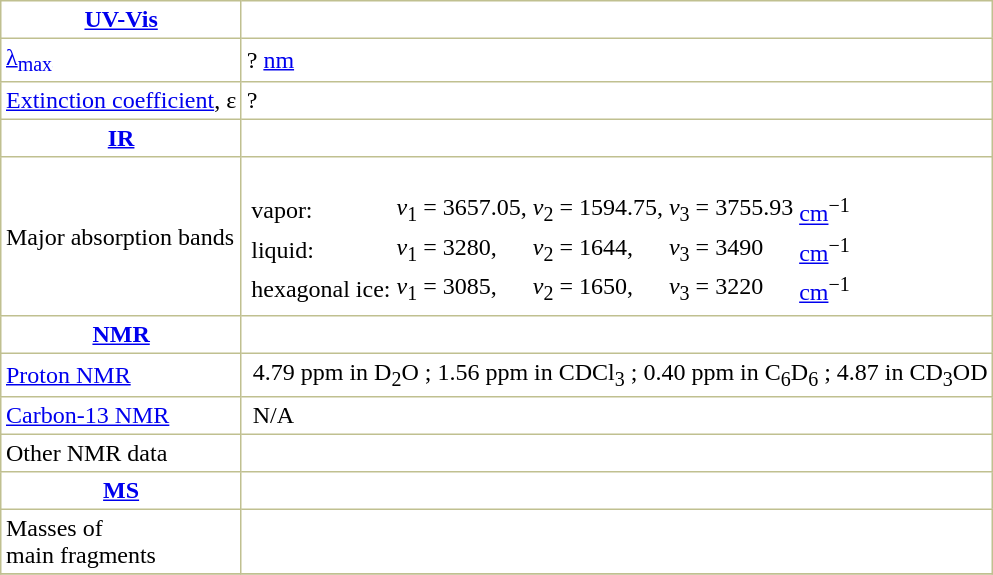<table border="1" cellspacing="0" cellpadding="3" style="margin: 0 0 0 0.5em; background: #FFFFFF; border-collapse: collapse; border-color: #C0C090;">
<tr>
<th><a href='#'>UV-Vis</a></th>
</tr>
<tr>
<td><a href='#'>λ<sub>max</sub></a></td>
<td>? <a href='#'>nm</a></td>
</tr>
<tr>
<td><a href='#'>Extinction coefficient</a>, ε</td>
<td>?</td>
</tr>
<tr>
<th><a href='#'>IR</a></th>
</tr>
<tr>
<td>Major absorption bands</td>
<td><br><table>
<tr>
<td>vapor:</td>
<td><em>ν</em><sub>1</sub> = 3657.05,</td>
<td><em>ν</em><sub>2</sub> = 1594.75,</td>
<td><em>ν</em><sub>3</sub> = 3755.93</td>
<td><a href='#'>cm</a><sup>−1</sup></td>
</tr>
<tr>
<td>liquid:</td>
<td><em>ν</em><sub>1</sub> = 3280,</td>
<td><em>ν</em><sub>2</sub> = 1644,</td>
<td><em>ν</em><sub>3</sub> = 3490</td>
<td><a href='#'>cm</a><sup>−1</sup></td>
</tr>
<tr>
<td>hexagonal ice:</td>
<td><em>ν</em><sub>1</sub> = 3085,</td>
<td><em>ν</em><sub>2</sub> = 1650,</td>
<td><em>ν</em><sub>3</sub> = 3220</td>
<td><a href='#'>cm</a><sup>−1</sup></td>
</tr>
</table>
</td>
</tr>
<tr>
<th><a href='#'>NMR</a></th>
</tr>
<tr>
<td><a href='#'>Proton NMR</a> </td>
<td> 4.79 ppm in D<sub>2</sub>O ; 1.56 ppm in CDCl<sub>3</sub> ; 0.40 ppm in C<sub>6</sub>D<sub>6</sub> ; 4.87 in CD<sub>3</sub>OD</td>
</tr>
<tr>
<td><a href='#'>Carbon-13 NMR</a> </td>
<td> N/A</td>
</tr>
<tr>
<td>Other NMR data </td>
<td> </td>
</tr>
<tr>
<th><a href='#'>MS</a></th>
</tr>
<tr>
<td>Masses of <br>main fragments</td>
<td>  </td>
</tr>
<tr>
</tr>
</table>
